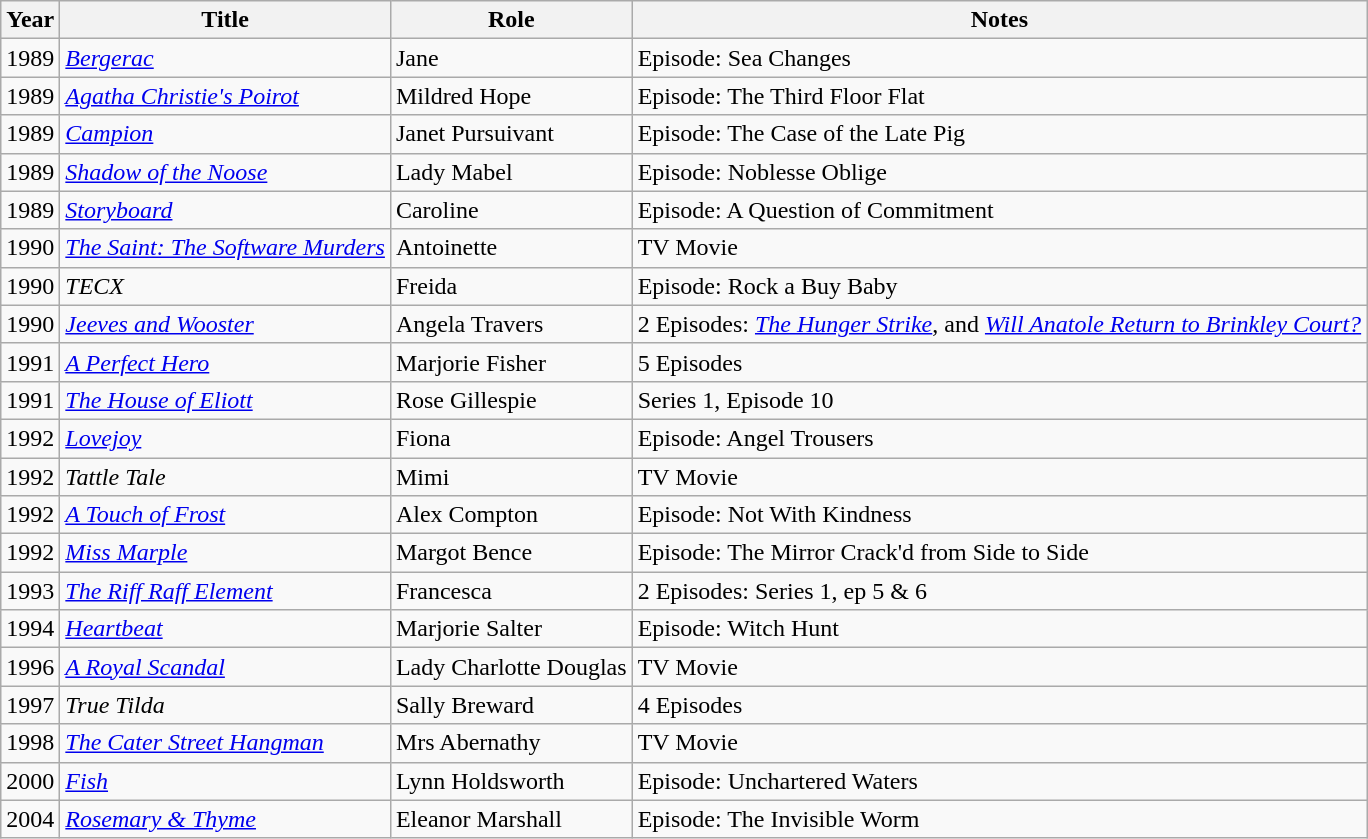<table class="wikitable sortable">
<tr>
<th>Year</th>
<th>Title</th>
<th>Role</th>
<th>Notes</th>
</tr>
<tr>
<td>1989</td>
<td><em><a href='#'>Bergerac</a></em></td>
<td>Jane</td>
<td>Episode: Sea Changes</td>
</tr>
<tr>
<td>1989</td>
<td><em><a href='#'>Agatha Christie's Poirot</a></em></td>
<td>Mildred Hope</td>
<td>Episode: The Third Floor Flat</td>
</tr>
<tr>
<td>1989</td>
<td><em><a href='#'>Campion</a></em></td>
<td>Janet Pursuivant</td>
<td>Episode: The Case of the Late Pig</td>
</tr>
<tr>
<td>1989</td>
<td><em><a href='#'>Shadow of the Noose</a></em></td>
<td>Lady Mabel</td>
<td>Episode: Noblesse Oblige</td>
</tr>
<tr>
<td>1989</td>
<td><em><a href='#'>Storyboard</a></em></td>
<td>Caroline</td>
<td>Episode: A Question of Commitment</td>
</tr>
<tr>
<td>1990</td>
<td><em><a href='#'>The Saint: The Software Murders</a></em></td>
<td>Antoinette</td>
<td>TV Movie</td>
</tr>
<tr>
<td>1990</td>
<td><em>TECX</em></td>
<td>Freida</td>
<td>Episode: Rock a Buy Baby</td>
</tr>
<tr>
<td>1990</td>
<td><em><a href='#'>Jeeves and Wooster</a></em></td>
<td>Angela Travers</td>
<td>2 Episodes: <em><a href='#'>The Hunger Strike</a></em>, and <em><a href='#'>Will Anatole Return to Brinkley Court?</a></em></td>
</tr>
<tr>
<td>1991</td>
<td><em><a href='#'>A Perfect Hero</a></em></td>
<td>Marjorie Fisher</td>
<td>5 Episodes</td>
</tr>
<tr>
<td>1991</td>
<td><em><a href='#'>The House of Eliott</a></em></td>
<td>Rose Gillespie</td>
<td>Series 1, Episode 10</td>
</tr>
<tr>
<td>1992</td>
<td><em><a href='#'>Lovejoy</a></em></td>
<td>Fiona</td>
<td>Episode: Angel Trousers</td>
</tr>
<tr>
<td>1992</td>
<td><em>Tattle Tale</em></td>
<td>Mimi</td>
<td>TV Movie</td>
</tr>
<tr>
<td>1992</td>
<td><em><a href='#'>A Touch of Frost</a></em></td>
<td>Alex Compton</td>
<td>Episode: Not With Kindness</td>
</tr>
<tr>
<td>1992</td>
<td><em><a href='#'>Miss Marple</a></em></td>
<td>Margot Bence</td>
<td>Episode: The Mirror Crack'd from Side to Side</td>
</tr>
<tr>
<td>1993</td>
<td><em><a href='#'>The Riff Raff Element</a></em></td>
<td>Francesca</td>
<td>2 Episodes: Series 1, ep 5 & 6</td>
</tr>
<tr>
<td>1994</td>
<td><em><a href='#'>Heartbeat</a></em></td>
<td>Marjorie Salter</td>
<td>Episode: Witch Hunt</td>
</tr>
<tr>
<td>1996</td>
<td><em><a href='#'>A Royal Scandal</a></em></td>
<td>Lady Charlotte Douglas</td>
<td>TV Movie</td>
</tr>
<tr>
<td>1997</td>
<td><em>True Tilda</em></td>
<td>Sally Breward</td>
<td>4 Episodes</td>
</tr>
<tr>
<td>1998</td>
<td><em><a href='#'>The Cater Street Hangman</a></em></td>
<td>Mrs Abernathy</td>
<td>TV Movie</td>
</tr>
<tr>
<td>2000</td>
<td><em><a href='#'>Fish</a></em></td>
<td>Lynn Holdsworth</td>
<td>Episode: Unchartered Waters</td>
</tr>
<tr>
<td>2004</td>
<td><em><a href='#'>Rosemary & Thyme</a></em></td>
<td>Eleanor Marshall</td>
<td>Episode: The Invisible Worm</td>
</tr>
</table>
